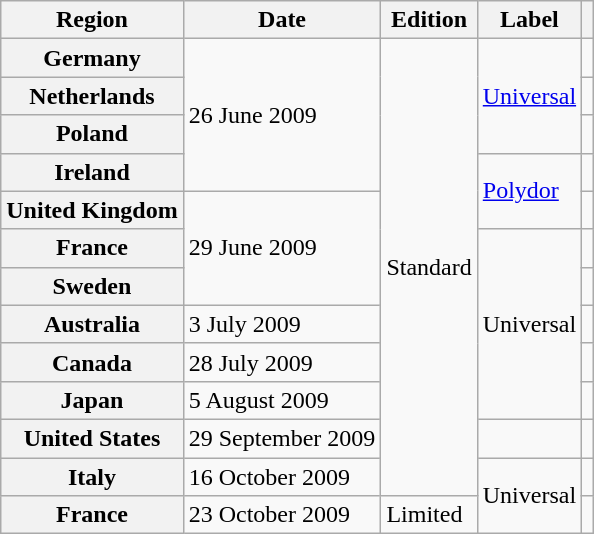<table class="wikitable plainrowheaders">
<tr>
<th scope="col">Region</th>
<th scope="col">Date</th>
<th scope="col">Edition</th>
<th scope="col">Label</th>
<th scope="col"></th>
</tr>
<tr>
<th scope="row">Germany</th>
<td rowspan="4">26 June 2009</td>
<td rowspan="12">Standard</td>
<td rowspan="3"><a href='#'>Universal</a></td>
<td align="center"></td>
</tr>
<tr>
<th scope="row">Netherlands</th>
<td align="center"></td>
</tr>
<tr>
<th scope="row">Poland</th>
<td align="center"></td>
</tr>
<tr>
<th scope="row">Ireland</th>
<td rowspan="2"><a href='#'>Polydor</a></td>
<td align="center"></td>
</tr>
<tr>
<th scope="row">United Kingdom</th>
<td rowspan="3">29 June 2009</td>
<td align="center"></td>
</tr>
<tr>
<th scope="row">France</th>
<td rowspan="5">Universal</td>
<td align="center"></td>
</tr>
<tr>
<th scope="row">Sweden</th>
<td align="center"></td>
</tr>
<tr>
<th scope="row">Australia</th>
<td>3 July 2009</td>
<td align="center"></td>
</tr>
<tr>
<th scope="row">Canada</th>
<td>28 July 2009</td>
<td align="center"></td>
</tr>
<tr>
<th scope="row">Japan</th>
<td>5 August 2009</td>
<td align="center"></td>
</tr>
<tr>
<th scope="row">United States</th>
<td>29 September 2009</td>
<td></td>
<td align="center"></td>
</tr>
<tr>
<th scope="row">Italy</th>
<td>16 October 2009</td>
<td rowspan="2">Universal</td>
<td align="center"></td>
</tr>
<tr>
<th scope="row">France</th>
<td>23 October 2009</td>
<td>Limited</td>
<td align="center"></td>
</tr>
</table>
